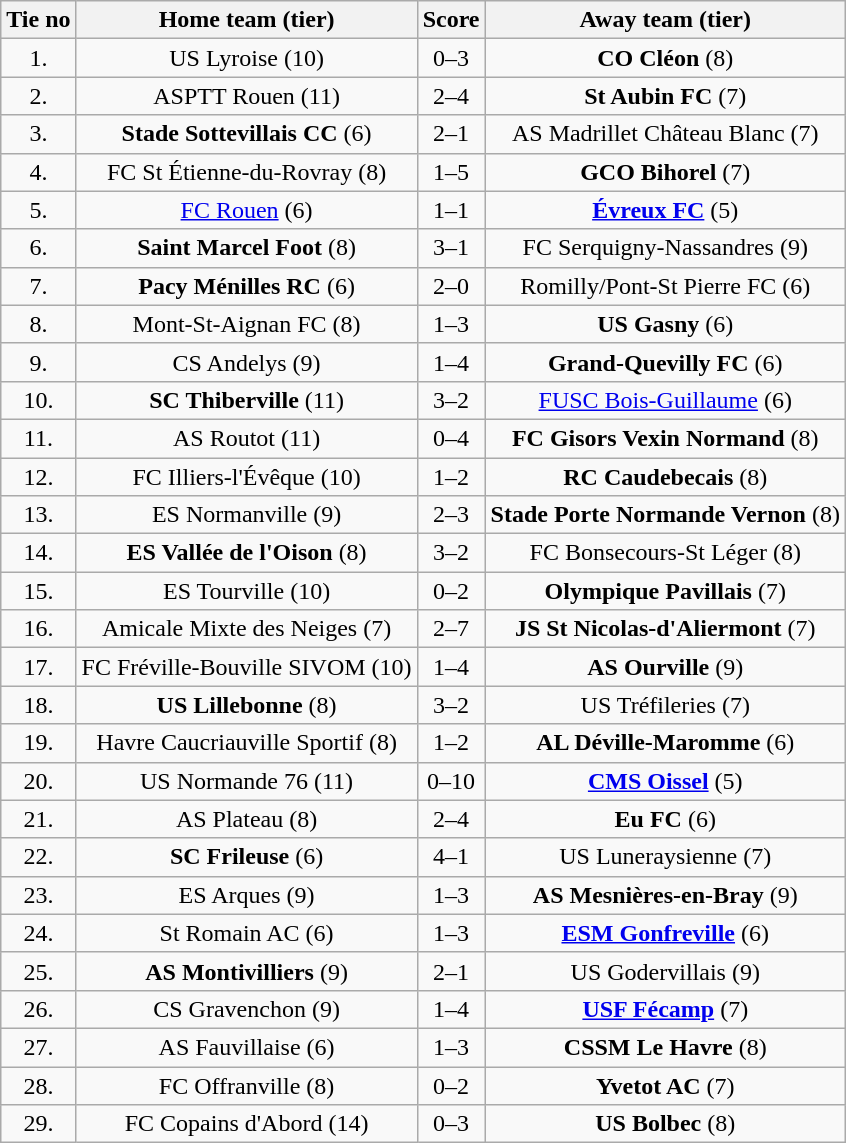<table class="wikitable" style="text-align: center">
<tr>
<th>Tie no</th>
<th>Home team (tier)</th>
<th>Score</th>
<th>Away team (tier)</th>
</tr>
<tr>
<td>1.</td>
<td>US Lyroise (10)</td>
<td>0–3</td>
<td><strong>CO Cléon</strong> (8)</td>
</tr>
<tr>
<td>2.</td>
<td>ASPTT Rouen (11)</td>
<td>2–4</td>
<td><strong>St Aubin FC</strong> (7)</td>
</tr>
<tr>
<td>3.</td>
<td><strong>Stade Sottevillais CC</strong> (6)</td>
<td>2–1 </td>
<td>AS Madrillet Château Blanc (7)</td>
</tr>
<tr>
<td>4.</td>
<td>FC St Étienne-du-Rovray (8)</td>
<td>1–5</td>
<td><strong>GCO Bihorel</strong> (7)</td>
</tr>
<tr>
<td>5.</td>
<td><a href='#'>FC Rouen</a> (6)</td>
<td>1–1 </td>
<td><strong><a href='#'>Évreux FC</a></strong> (5)</td>
</tr>
<tr>
<td>6.</td>
<td><strong>Saint Marcel Foot</strong> (8)</td>
<td>3–1</td>
<td>FC Serquigny-Nassandres (9)</td>
</tr>
<tr>
<td>7.</td>
<td><strong>Pacy Ménilles RC</strong> (6)</td>
<td>2–0</td>
<td>Romilly/Pont-St Pierre FC (6)</td>
</tr>
<tr>
<td>8.</td>
<td>Mont-St-Aignan FC (8)</td>
<td>1–3</td>
<td><strong>US Gasny</strong> (6)</td>
</tr>
<tr>
<td>9.</td>
<td>CS Andelys (9)</td>
<td>1–4</td>
<td><strong>Grand-Quevilly FC</strong> (6)</td>
</tr>
<tr>
<td>10.</td>
<td><strong>SC Thiberville</strong> (11)</td>
<td>3–2</td>
<td><a href='#'>FUSC Bois-Guillaume</a> (6)</td>
</tr>
<tr>
<td>11.</td>
<td>AS Routot (11)</td>
<td>0–4</td>
<td><strong>FC Gisors Vexin Normand</strong> (8)</td>
</tr>
<tr>
<td>12.</td>
<td>FC Illiers-l'Évêque (10)</td>
<td>1–2</td>
<td><strong>RC Caudebecais</strong> (8)</td>
</tr>
<tr>
<td>13.</td>
<td>ES Normanville (9)</td>
<td>2–3 </td>
<td><strong>Stade Porte Normande Vernon</strong> (8)</td>
</tr>
<tr>
<td>14.</td>
<td><strong>ES Vallée de l'Oison</strong> (8)</td>
<td>3–2</td>
<td>FC Bonsecours-St Léger (8)</td>
</tr>
<tr>
<td>15.</td>
<td>ES Tourville (10)</td>
<td>0–2</td>
<td><strong>Olympique Pavillais</strong> (7)</td>
</tr>
<tr>
<td>16.</td>
<td>Amicale Mixte des Neiges (7)</td>
<td>2–7</td>
<td><strong>JS St Nicolas-d'Aliermont</strong> (7)</td>
</tr>
<tr>
<td>17.</td>
<td>FC Fréville-Bouville SIVOM (10)</td>
<td>1–4</td>
<td><strong>AS Ourville</strong> (9)</td>
</tr>
<tr>
<td>18.</td>
<td><strong>US Lillebonne</strong> (8)</td>
<td>3–2</td>
<td>US Tréfileries (7)</td>
</tr>
<tr>
<td>19.</td>
<td>Havre Caucriauville Sportif (8)</td>
<td>1–2</td>
<td><strong>AL Déville-Maromme</strong> (6)</td>
</tr>
<tr>
<td>20.</td>
<td>US Normande 76 (11)</td>
<td>0–10</td>
<td><strong><a href='#'>CMS Oissel</a></strong> (5)</td>
</tr>
<tr>
<td>21.</td>
<td>AS Plateau (8)</td>
<td>2–4</td>
<td><strong>Eu FC</strong> (6)</td>
</tr>
<tr>
<td>22.</td>
<td><strong>SC Frileuse</strong> (6)</td>
<td>4–1</td>
<td>US Luneraysienne (7)</td>
</tr>
<tr>
<td>23.</td>
<td>ES Arques (9)</td>
<td>1–3</td>
<td><strong>AS Mesnières-en-Bray</strong> (9)</td>
</tr>
<tr>
<td>24.</td>
<td>St Romain AC (6)</td>
<td>1–3</td>
<td><strong><a href='#'>ESM Gonfreville</a></strong> (6)</td>
</tr>
<tr>
<td>25.</td>
<td><strong>AS Montivilliers</strong> (9)</td>
<td>2–1</td>
<td>US Godervillais (9)</td>
</tr>
<tr>
<td>26.</td>
<td>CS Gravenchon (9)</td>
<td>1–4</td>
<td><strong><a href='#'>USF Fécamp</a></strong> (7)</td>
</tr>
<tr>
<td>27.</td>
<td>AS Fauvillaise (6)</td>
<td>1–3</td>
<td><strong>CSSM Le Havre</strong> (8)</td>
</tr>
<tr>
<td>28.</td>
<td>FC Offranville (8)</td>
<td>0–2</td>
<td><strong>Yvetot AC</strong> (7)</td>
</tr>
<tr>
<td>29.</td>
<td>FC Copains d'Abord (14)</td>
<td>0–3</td>
<td><strong>US Bolbec</strong> (8)</td>
</tr>
</table>
